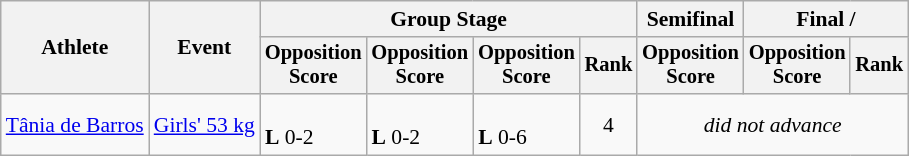<table class="wikitable" style="font-size:90%">
<tr>
<th rowspan=2>Athlete</th>
<th rowspan=2>Event</th>
<th colspan=4>Group Stage</th>
<th colspan=1>Semifinal</th>
<th colspan=2>Final / </th>
</tr>
<tr style="font-size:95%">
<th>Opposition<br>Score</th>
<th>Opposition<br>Score</th>
<th>Opposition<br>Score</th>
<th>Rank</th>
<th>Opposition<br>Score</th>
<th>Opposition<br>Score</th>
<th>Rank</th>
</tr>
<tr align=center>
<td align=left><a href='#'>Tânia de Barros</a></td>
<td align=left><a href='#'>Girls' 53 kg</a></td>
<td align=left><br> <strong>L</strong> 0-2</td>
<td align=left><br> <strong>L</strong> 0-2</td>
<td align=left><br> <strong>L</strong> 0-6</td>
<td>4</td>
<td colspan=3><em>did not advance</em></td>
</tr>
</table>
